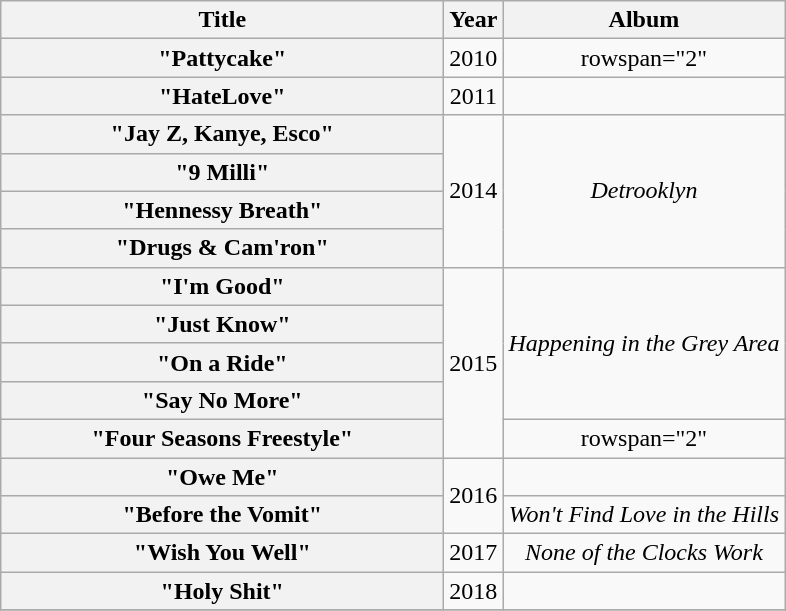<table class="wikitable plainrowheaders" style="text-align:center;">
<tr>
<th scope="col" style="width:18em;">Title</th>
<th scope="col">Year</th>
<th scope="col">Album</th>
</tr>
<tr>
<th scope="row">"Pattycake"</th>
<td>2010</td>
<td>rowspan="2" </td>
</tr>
<tr>
<th scope="row">"HateLove"</th>
<td>2011</td>
</tr>
<tr>
<th scope="row">"Jay Z, Kanye, Esco"</th>
<td rowspan="4">2014</td>
<td rowspan="4"><em>Detrooklyn</em></td>
</tr>
<tr>
<th scope="row">"9 Milli"</th>
</tr>
<tr>
<th scope="row">"Hennessy Breath"</th>
</tr>
<tr>
<th scope="row">"Drugs & Cam'ron"</th>
</tr>
<tr>
<th scope="row">"I'm Good"<br></th>
<td rowspan="5">2015</td>
<td rowspan="4"><em>Happening in the Grey Area</em></td>
</tr>
<tr>
<th scope="row">"Just Know"</th>
</tr>
<tr>
<th scope="row">"On a Ride"</th>
</tr>
<tr>
<th scope="row">"Say No More"</th>
</tr>
<tr>
<th scope="row">"Four Seasons Freestyle"</th>
<td>rowspan="2" </td>
</tr>
<tr>
<th scope="row">"Owe Me"<br></th>
<td rowspan="2">2016</td>
</tr>
<tr>
<th scope="row">"Before the Vomit"</th>
<td><em>Won't Find Love in the Hills</em></td>
</tr>
<tr>
<th scope="row">"Wish You Well"</th>
<td>2017</td>
<td><em>None of the Clocks Work</em></td>
</tr>
<tr>
<th scope="row">"Holy Shit"</th>
<td>2018</td>
<td></td>
</tr>
<tr>
</tr>
</table>
